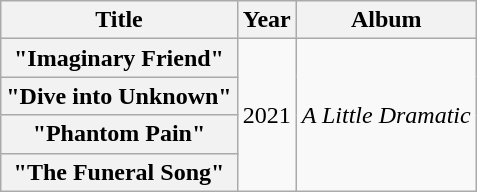<table class="wikitable plainrowheaders" style="text-align:center;">
<tr>
<th scope="col">Title</th>
<th scope="col">Year</th>
<th scope="col">Album</th>
</tr>
<tr>
<th scope="row">"Imaginary Friend"</th>
<td rowspan="4">2021</td>
<td rowspan="4"><em>A Little Dramatic</em></td>
</tr>
<tr>
<th scope="row">"Dive into Unknown"</th>
</tr>
<tr>
<th scope="row">"Phantom Pain"</th>
</tr>
<tr>
<th scope="row">"The Funeral Song"</th>
</tr>
</table>
